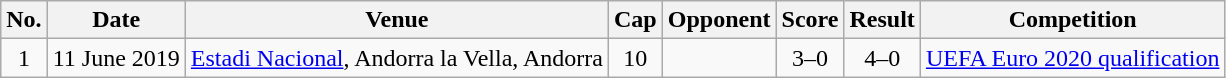<table class="wikitable">
<tr>
<th scope=col>No.</th>
<th scope=col>Date</th>
<th scope=col>Venue</th>
<th scope=col>Cap</th>
<th scope=col>Opponent</th>
<th scope=col>Score</th>
<th scope=col>Result</th>
<th scope=col>Competition</th>
</tr>
<tr>
<td align=center>1</td>
<td>11 June 2019</td>
<td><a href='#'>Estadi Nacional</a>, Andorra la Vella, Andorra</td>
<td align=center>10</td>
<td></td>
<td align=center>3–0</td>
<td align=center>4–0</td>
<td><a href='#'>UEFA Euro 2020 qualification</a></td>
</tr>
</table>
